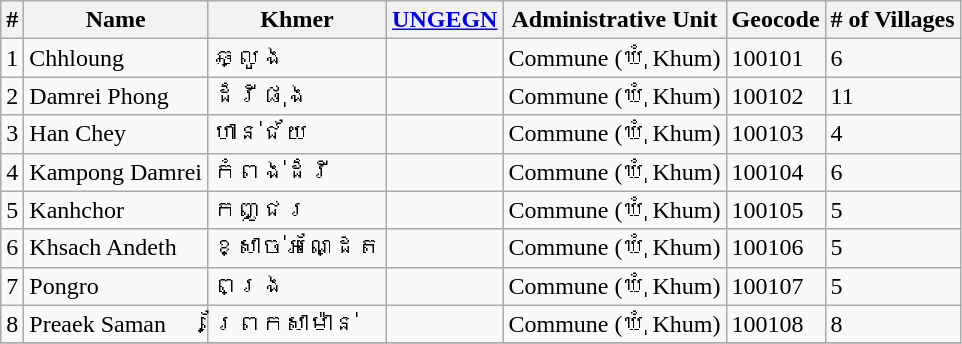<table class="wikitable sortable">
<tr>
<th>#</th>
<th>Name</th>
<th>Khmer</th>
<th><a href='#'>UNGEGN</a></th>
<th>Administrative Unit</th>
<th>Geocode</th>
<th># of Villages</th>
</tr>
<tr>
<td>1</td>
<td>Chhloung</td>
<td>ឆ្លូង</td>
<td></td>
<td>Commune (ឃុំ Khum)</td>
<td>100101</td>
<td>6</td>
</tr>
<tr>
<td>2</td>
<td>Damrei Phong</td>
<td>ដំរីផុង</td>
<td></td>
<td>Commune (ឃុំ Khum)</td>
<td>100102</td>
<td>11</td>
</tr>
<tr>
<td>3</td>
<td>Han Chey</td>
<td>ហាន់ជ័យ</td>
<td></td>
<td>Commune (ឃុំ Khum)</td>
<td>100103</td>
<td>4</td>
</tr>
<tr>
<td>4</td>
<td>Kampong Damrei</td>
<td>កំពង់ដំរី</td>
<td></td>
<td>Commune (ឃុំ Khum)</td>
<td>100104</td>
<td>6</td>
</tr>
<tr>
<td>5</td>
<td>Kanhchor</td>
<td>កញ្ជរ</td>
<td></td>
<td>Commune (ឃុំ Khum)</td>
<td>100105</td>
<td>5</td>
</tr>
<tr>
<td>6</td>
<td>Khsach Andeth</td>
<td>ខ្សាច់អណ្ដែត</td>
<td></td>
<td>Commune (ឃុំ Khum)</td>
<td>100106</td>
<td>5</td>
</tr>
<tr>
<td>7</td>
<td>Pongro</td>
<td>ពង្រ</td>
<td></td>
<td>Commune (ឃុំ Khum)</td>
<td>100107</td>
<td>5</td>
</tr>
<tr>
<td>8</td>
<td>Preaek Saman</td>
<td>ព្រែកសាម៉ាន់</td>
<td></td>
<td>Commune (ឃុំ Khum)</td>
<td>100108</td>
<td>8</td>
</tr>
<tr>
</tr>
</table>
